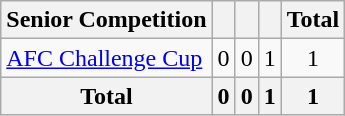<table class="wikitable" style="text-align: center;">
<tr>
<th>Senior Competition</th>
<th></th>
<th></th>
<th></th>
<th>Total</th>
</tr>
<tr>
<td align=left><a href='#'>AFC Challenge Cup</a></td>
<td>0</td>
<td>0</td>
<td>1</td>
<td>1</td>
</tr>
<tr>
<th>Total</th>
<th>0</th>
<th>0</th>
<th>1</th>
<th>1</th>
</tr>
</table>
